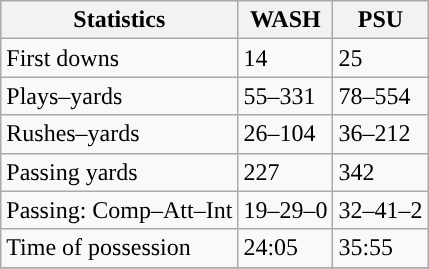<table class="wikitable">
<tr>
<th>Statistics</th>
<th>WASH</th>
<th>PSU</th>
</tr>
<tr>
<td>First downs</td>
<td>14</td>
<td>25</td>
</tr>
<tr>
<td>Plays–yards</td>
<td>55–331</td>
<td>78–554</td>
</tr>
<tr>
<td>Rushes–yards</td>
<td>26–104</td>
<td>36–212</td>
</tr>
<tr>
<td>Passing yards</td>
<td>227</td>
<td>342</td>
</tr>
<tr>
<td>Passing: Comp–Att–Int</td>
<td>19–29–0</td>
<td>32–41–2</td>
</tr>
<tr>
<td>Time of possession</td>
<td>24:05</td>
<td>35:55</td>
</tr>
<tr>
</tr>
</table>
